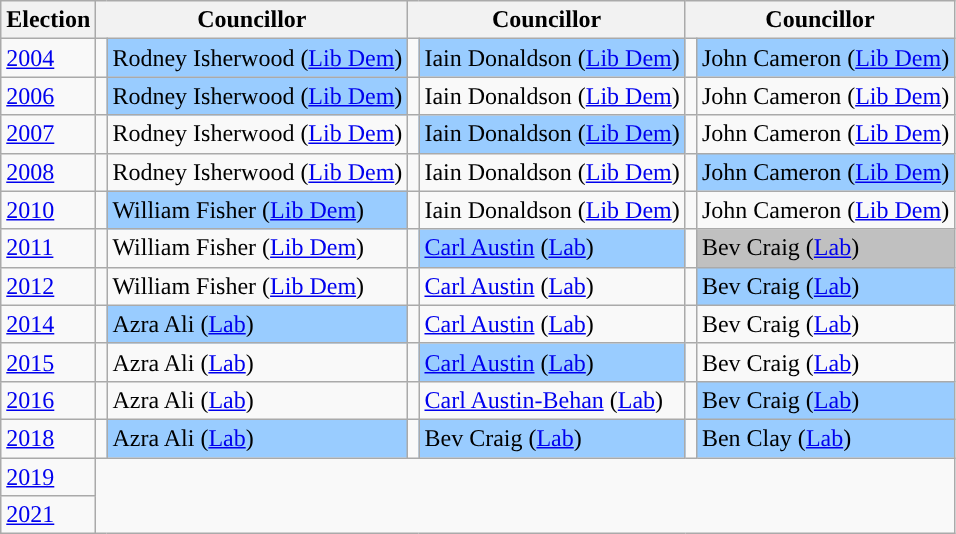<table class="wikitable">
<tr>
<th>Election</th>
<th colspan="2">Councillor</th>
<th colspan="2">Councillor</th>
<th colspan="2">Councillor</th>
</tr>
<tr>
<td><a href='#'>2004</a></td>
<td style="background-color: "></td>
<td bgcolor="#99CCFF">Rodney Isherwood (<a href='#'>Lib Dem</a>)</td>
<td style="background-color: "></td>
<td bgcolor="#99CCFF">Iain Donaldson (<a href='#'>Lib Dem</a>)</td>
<td style="background-color: "></td>
<td bgcolor="#99CCFF">John Cameron (<a href='#'>Lib Dem</a>)</td>
</tr>
<tr>
<td><a href='#'>2006</a></td>
<td style="background-color: "></td>
<td bgcolor="#99CCFF">Rodney Isherwood (<a href='#'>Lib Dem</a>)</td>
<td style="background-color: "></td>
<td>Iain Donaldson (<a href='#'>Lib Dem</a>)</td>
<td style="background-color: "></td>
<td>John Cameron (<a href='#'>Lib Dem</a>)</td>
</tr>
<tr>
<td><a href='#'>2007</a></td>
<td style="background-color: "></td>
<td>Rodney Isherwood (<a href='#'>Lib Dem</a>)</td>
<td style="background-color: "></td>
<td bgcolor="#99CCFF">Iain Donaldson (<a href='#'>Lib Dem</a>)</td>
<td style="background-color: "></td>
<td>John Cameron (<a href='#'>Lib Dem</a>)</td>
</tr>
<tr>
<td><a href='#'>2008</a></td>
<td style="background-color: "></td>
<td>Rodney Isherwood (<a href='#'>Lib Dem</a>)</td>
<td style="background-color: "></td>
<td>Iain Donaldson (<a href='#'>Lib Dem</a>)</td>
<td style="background-color: "></td>
<td bgcolor="#99CCFF">John Cameron (<a href='#'>Lib Dem</a>)</td>
</tr>
<tr>
<td><a href='#'>2010</a></td>
<td style="background-color: "></td>
<td bgcolor="#99CCFF">William Fisher (<a href='#'>Lib Dem</a>)</td>
<td style="background-color: "></td>
<td>Iain Donaldson (<a href='#'>Lib Dem</a>)</td>
<td style="background-color: "></td>
<td>John Cameron (<a href='#'>Lib Dem</a>)</td>
</tr>
<tr>
<td><a href='#'>2011</a></td>
<td style="background-color: "></td>
<td>William Fisher (<a href='#'>Lib Dem</a>)</td>
<td style="background-color: "></td>
<td bgcolor="#99CCFF"><a href='#'>Carl Austin</a>  (<a href='#'>Lab</a>)</td>
<td style="background-color: "></td>
<td bgcolor="#C0C0C0">Bev Craig (<a href='#'>Lab</a>)</td>
</tr>
<tr>
<td><a href='#'>2012</a></td>
<td style="background-color: "></td>
<td>William Fisher (<a href='#'>Lib Dem</a>)</td>
<td style="background-color: "></td>
<td><a href='#'>Carl Austin</a>  (<a href='#'>Lab</a>)</td>
<td style="background-color: "></td>
<td bgcolor="#99CCFF">Bev Craig (<a href='#'>Lab</a>)</td>
</tr>
<tr>
<td><a href='#'>2014</a></td>
<td style="background-color: "></td>
<td bgcolor="#99CCFF">Azra Ali (<a href='#'>Lab</a>)</td>
<td style="background-color: "></td>
<td><a href='#'>Carl Austin</a>  (<a href='#'>Lab</a>)</td>
<td style="background-color: "></td>
<td>Bev Craig (<a href='#'>Lab</a>)</td>
</tr>
<tr>
<td><a href='#'>2015</a></td>
<td style="background-color: "></td>
<td>Azra Ali (<a href='#'>Lab</a>)</td>
<td style="background-color: "></td>
<td bgcolor="#99CCFF"><a href='#'>Carl Austin</a> (<a href='#'>Lab</a>)</td>
<td style="background-color: "></td>
<td>Bev Craig (<a href='#'>Lab</a>)</td>
</tr>
<tr>
<td><a href='#'>2016</a></td>
<td style="background-color: "></td>
<td>Azra Ali (<a href='#'>Lab</a>)</td>
<td style="background-color: "></td>
<td><a href='#'>Carl Austin-Behan</a> (<a href='#'>Lab</a>)</td>
<td style="background-color: "></td>
<td bgcolor="#99CCFF">Bev Craig (<a href='#'>Lab</a>)</td>
</tr>
<tr>
<td><a href='#'>2018</a></td>
<td style="background-color: "></td>
<td bgcolor="#99CCFF">Azra Ali (<a href='#'>Lab</a>)</td>
<td style="background-color: "></td>
<td bgcolor="#99CCFF">Bev Craig (<a href='#'>Lab</a>)</td>
<td style="background-color: "></td>
<td bgcolor="#99CCFF">Ben Clay (<a href='#'>Lab</a>)</td>
</tr>
<tr>
<td><a href='#'>2019</a><br>

</td>
</tr>
<tr>
<td><a href='#'>2021</a><br>

</td>
</tr>
</table>
